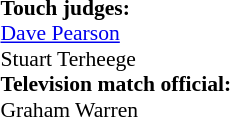<table style="width:100%; font-size:90%;">
<tr>
<td><br><strong>Touch judges:</strong>
<br> <a href='#'>Dave Pearson</a> 
<br> Stuart Terheege
<br><strong>Television match official:</strong>
<br> Graham Warren</td>
</tr>
</table>
